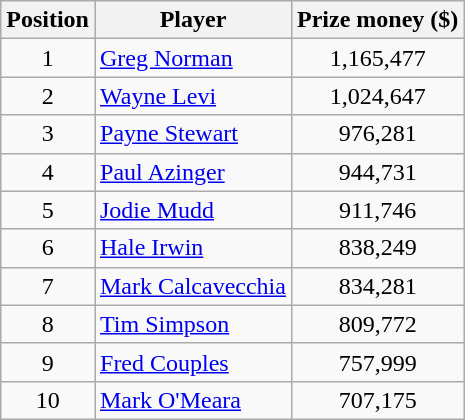<table class="wikitable">
<tr>
<th>Position</th>
<th>Player</th>
<th>Prize money ($)</th>
</tr>
<tr>
<td align=center>1</td>
<td> <a href='#'>Greg Norman</a></td>
<td align=center>1,165,477</td>
</tr>
<tr>
<td align=center>2</td>
<td> <a href='#'>Wayne Levi</a></td>
<td align=center>1,024,647</td>
</tr>
<tr>
<td align=center>3</td>
<td> <a href='#'>Payne Stewart</a></td>
<td align=center>976,281</td>
</tr>
<tr>
<td align=center>4</td>
<td> <a href='#'>Paul Azinger</a></td>
<td align=center>944,731</td>
</tr>
<tr>
<td align=center>5</td>
<td> <a href='#'>Jodie Mudd</a></td>
<td align=center>911,746</td>
</tr>
<tr>
<td align=center>6</td>
<td> <a href='#'>Hale Irwin</a></td>
<td align=center>838,249</td>
</tr>
<tr>
<td align=center>7</td>
<td> <a href='#'>Mark Calcavecchia</a></td>
<td align=center>834,281</td>
</tr>
<tr>
<td align=center>8</td>
<td> <a href='#'>Tim Simpson</a></td>
<td align=center>809,772</td>
</tr>
<tr>
<td align=center>9</td>
<td> <a href='#'>Fred Couples</a></td>
<td align=center>757,999</td>
</tr>
<tr>
<td align=center>10</td>
<td> <a href='#'>Mark O'Meara</a></td>
<td align=center>707,175</td>
</tr>
</table>
